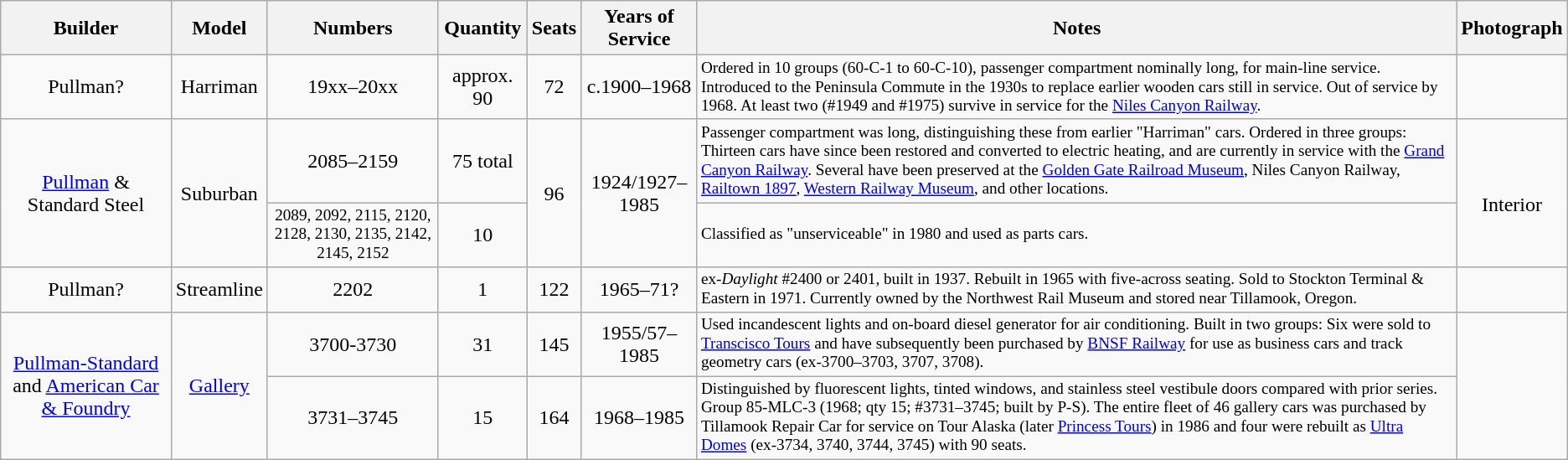<table class="wikitable sortable" style="text-align:center">
<tr>
<th>Builder</th>
<th>Model</th>
<th>Numbers</th>
<th>Quantity</th>
<th>Seats</th>
<th>Years of Service</th>
<th>Notes</th>
<th>Photograph</th>
</tr>
<tr>
<td>Pullman?</td>
<td>Harriman</td>
<td>19xx–20xx</td>
<td>approx. 90</td>
<td>72</td>
<td>c.1900–1968</td>
<td style="text-align:left;font-size: 80%;">Ordered in 10 groups (60-C-1 to 60-C-10), passenger compartment nominally  long, for main-line service. Introduced to the Peninsula Commute in the 1930s to replace earlier wooden cars still in service. Out of service by 1968. At least two (#1949 and #1975) survive in service for the <a href='#'>Niles Canyon Railway</a>.</td>
<td></td>
</tr>
<tr>
<td rowspan=2><a href='#'>Pullman</a> & Standard Steel</td>
<td rowspan=2>Suburban</td>
<td>2085–2159</td>
<td>75 total</td>
<td rowspan=2>96</td>
<td rowspan=2>1924/1927–1985</td>
<td style="text-align:left;font-size: 80%;">Passenger compartment was  long, distinguishing these from earlier "Harriman" cars. Ordered in three groups:  Thirteen cars have since been restored and converted to electric heating, and are currently in service with the <a href='#'>Grand Canyon Railway</a>. Several have been preserved at the <a href='#'>Golden Gate Railroad Museum</a>, Niles Canyon Railway, <a href='#'>Railtown 1897</a>, <a href='#'>Western Railway Museum</a>, and other locations.</td>
<td rowspan=2><br>Interior<br></td>
</tr>
<tr>
<td style="font-size: 80%;">2089, 2092, 2115, 2120, 2128, 2130, 2135, 2142, 2145, 2152</td>
<td>10</td>
<td style="text-align:left;font-size: 80%;">Classified as "unserviceable" in 1980 and used as parts cars.</td>
</tr>
<tr>
<td>Pullman?</td>
<td>Streamline</td>
<td>2202</td>
<td>1</td>
<td>122</td>
<td>1965–71?</td>
<td style="text-align:left;font-size: 80%;">ex-<em>Daylight</em> #2400 or 2401, built in 1937. Rebuilt in 1965 with five-across seating. Sold to Stockton Terminal & Eastern in 1971. Currently owned by the Northwest Rail Museum and stored near Tillamook, Oregon.</td>
<td></td>
</tr>
<tr>
<td rowspan=2><a href='#'>Pullman-Standard</a> and <a href='#'>American Car & Foundry</a></td>
<td rowspan=2><a href='#'>Gallery</a></td>
<td>3700-3730</td>
<td>31</td>
<td>145</td>
<td>1955/57–1985</td>
<td style="text-align:left;font-size: 80%;">Used incandescent lights and on-board diesel generator for air conditioning. Built in two groups: Six were sold to <a href='#'>Transcisco Tours</a> and have subsequently been purchased by <a href='#'>BNSF Railway</a> for use as business cars and track geometry cars (ex-3700–3703, 3707, 3708).</td>
<td rowspan=2></td>
</tr>
<tr>
<td>3731–3745</td>
<td>15</td>
<td>164</td>
<td>1968–1985</td>
<td style="text-align:left;font-size: 80%;">Distinguished by fluorescent lights, tinted windows, and stainless steel vestibule doors compared with prior series. Group 85-MLC-3 (1968; qty 15; #3731–3745; built by P-S). The entire fleet of 46 gallery cars was purchased by Tillamook Repair Car for service on Tour Alaska (later <a href='#'>Princess Tours</a>) in 1986 and four were rebuilt as <a href='#'>Ultra Domes</a> (ex-3734, 3740, 3744, 3745) with 90 seats.</td>
</tr>
</table>
